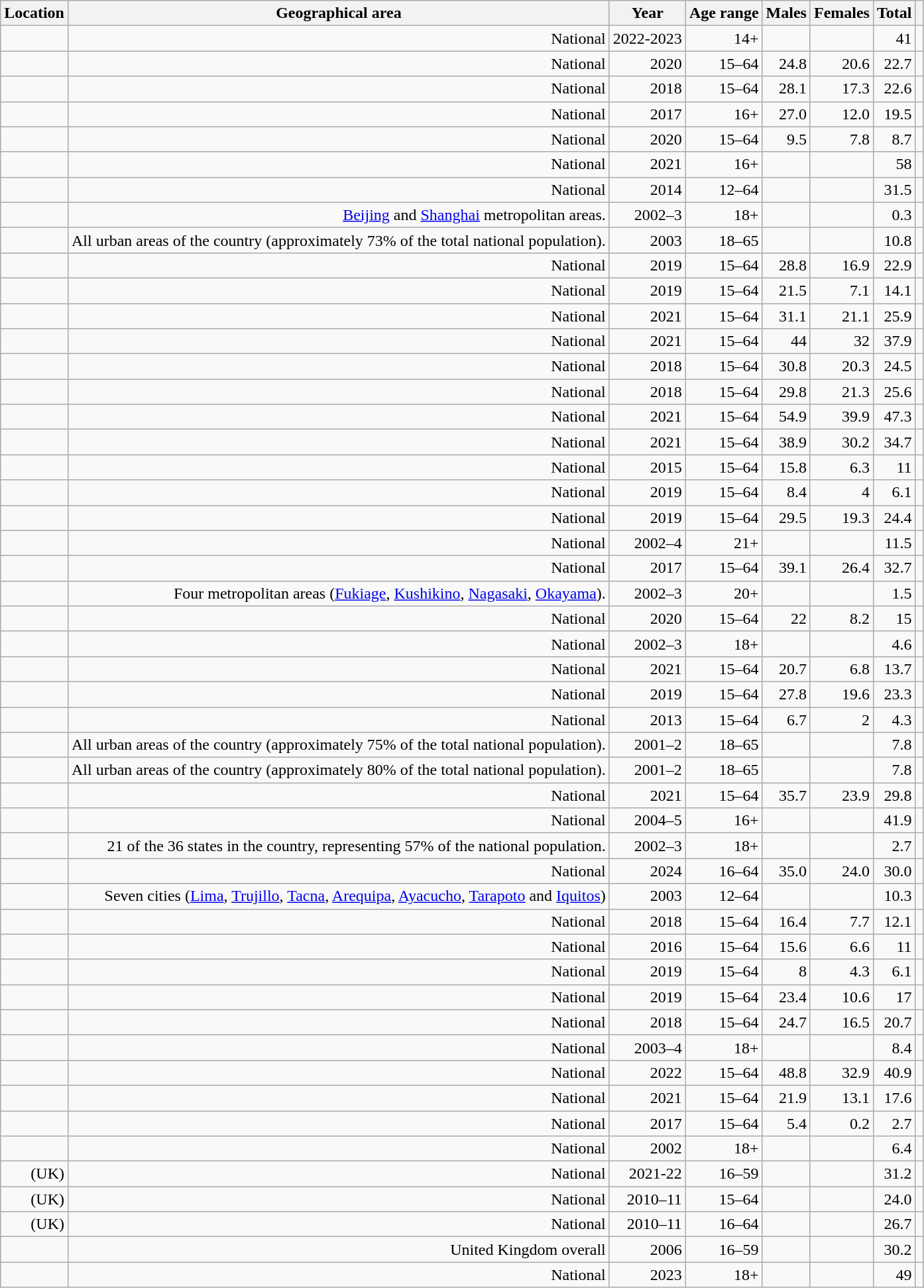<table class="wikitable sortable mw-datatable sort-under sticky-header static-row-numbers col2left col8center" style=text-align:right;>
<tr>
<th>Location</th>
<th>Geographical area</th>
<th>Year</th>
<th>Age range</th>
<th>Males</th>
<th>Females</th>
<th>Total</th>
<th></th>
</tr>
<tr>
<td></td>
<td>National</td>
<td>2022-2023</td>
<td>14+</td>
<td></td>
<td></td>
<td>41</td>
<td></td>
</tr>
<tr>
<td></td>
<td>National</td>
<td>2020</td>
<td>15–64</td>
<td>24.8</td>
<td>20.6</td>
<td>22.7</td>
<td></td>
</tr>
<tr>
<td></td>
<td>National</td>
<td>2018</td>
<td>15–64</td>
<td>28.1</td>
<td>17.3</td>
<td>22.6</td>
<td></td>
</tr>
<tr>
<td></td>
<td>National</td>
<td>2017</td>
<td>16+</td>
<td>27.0</td>
<td>12.0</td>
<td>19.5</td>
<td></td>
</tr>
<tr>
<td></td>
<td>National</td>
<td>2020</td>
<td>15–64</td>
<td>9.5</td>
<td>7.8</td>
<td>8.7</td>
<td></td>
</tr>
<tr>
<td></td>
<td>National</td>
<td>2021</td>
<td>16+</td>
<td></td>
<td></td>
<td>58</td>
<td></td>
</tr>
<tr>
<td></td>
<td>National</td>
<td>2014</td>
<td>12–64</td>
<td></td>
<td></td>
<td>31.5</td>
<td></td>
</tr>
<tr>
<td></td>
<td><a href='#'>Beijing</a> and <a href='#'>Shanghai</a> metropolitan areas.</td>
<td>2002–3</td>
<td>18+</td>
<td></td>
<td></td>
<td>0.3</td>
<td></td>
</tr>
<tr>
<td></td>
<td>All urban areas of the country (approximately 73% of the total national population).</td>
<td>2003</td>
<td>18–65</td>
<td></td>
<td></td>
<td>10.8</td>
<td></td>
</tr>
<tr>
<td></td>
<td>National</td>
<td>2019</td>
<td>15–64</td>
<td>28.8</td>
<td>16.9</td>
<td>22.9</td>
<td></td>
</tr>
<tr>
<td></td>
<td>National</td>
<td>2019</td>
<td>15–64</td>
<td>21.5</td>
<td>7.1</td>
<td>14.1</td>
<td></td>
</tr>
<tr>
<td></td>
<td>National</td>
<td>2021</td>
<td>15–64</td>
<td>31.1</td>
<td>21.1</td>
<td>25.9</td>
<td></td>
</tr>
<tr>
<td></td>
<td>National</td>
<td>2021</td>
<td>15–64</td>
<td>44</td>
<td>32</td>
<td>37.9</td>
<td></td>
</tr>
<tr>
<td></td>
<td>National</td>
<td>2018</td>
<td>15–64</td>
<td>30.8</td>
<td>20.3</td>
<td>24.5</td>
<td></td>
</tr>
<tr>
<td></td>
<td>National</td>
<td>2018</td>
<td>15–64</td>
<td>29.8</td>
<td>21.3</td>
<td>25.6</td>
<td></td>
</tr>
<tr>
<td></td>
<td>National</td>
<td>2021</td>
<td>15–64</td>
<td>54.9</td>
<td>39.9</td>
<td>47.3</td>
<td></td>
</tr>
<tr>
<td></td>
<td>National</td>
<td>2021</td>
<td>15–64</td>
<td>38.9</td>
<td>30.2</td>
<td>34.7</td>
<td></td>
</tr>
<tr>
<td></td>
<td>National</td>
<td>2015</td>
<td>15–64</td>
<td>15.8</td>
<td>6.3</td>
<td>11</td>
<td></td>
</tr>
<tr>
<td></td>
<td>National</td>
<td>2019</td>
<td>15–64</td>
<td>8.4</td>
<td>4</td>
<td>6.1</td>
<td></td>
</tr>
<tr>
<td></td>
<td>National</td>
<td>2019</td>
<td>15–64</td>
<td>29.5</td>
<td>19.3</td>
<td>24.4</td>
<td></td>
</tr>
<tr>
<td></td>
<td>National</td>
<td>2002–4</td>
<td>21+</td>
<td></td>
<td></td>
<td>11.5</td>
<td></td>
</tr>
<tr>
<td></td>
<td>National</td>
<td>2017</td>
<td>15–64</td>
<td>39.1</td>
<td>26.4</td>
<td>32.7</td>
<td></td>
</tr>
<tr>
<td></td>
<td>Four metropolitan areas (<a href='#'>Fukiage</a>, <a href='#'>Kushikino</a>, <a href='#'>Nagasaki</a>, <a href='#'>Okayama</a>).</td>
<td>2002–3</td>
<td>20+</td>
<td></td>
<td></td>
<td>1.5</td>
<td></td>
</tr>
<tr>
<td></td>
<td>National</td>
<td>2020</td>
<td>15–64</td>
<td>22</td>
<td>8.2</td>
<td>15</td>
<td></td>
</tr>
<tr>
<td></td>
<td>National</td>
<td>2002–3</td>
<td>18+</td>
<td></td>
<td></td>
<td>4.6</td>
<td></td>
</tr>
<tr>
<td></td>
<td>National</td>
<td>2021</td>
<td>15–64</td>
<td>20.7</td>
<td>6.8</td>
<td>13.7</td>
<td></td>
</tr>
<tr>
<td></td>
<td>National</td>
<td>2019</td>
<td>15–64</td>
<td>27.8</td>
<td>19.6</td>
<td>23.3</td>
<td></td>
</tr>
<tr>
<td></td>
<td>National</td>
<td>2013</td>
<td>15–64</td>
<td>6.7</td>
<td>2</td>
<td>4.3</td>
<td></td>
</tr>
<tr>
<td></td>
<td>All urban areas of the country (approximately 75% of the total national population).</td>
<td>2001–2</td>
<td>18–65</td>
<td></td>
<td></td>
<td>7.8</td>
<td></td>
</tr>
<tr>
<td></td>
<td>All urban areas of the country (approximately 80% of the total national population).</td>
<td>2001–2</td>
<td>18–65</td>
<td></td>
<td></td>
<td>7.8</td>
<td></td>
</tr>
<tr>
<td></td>
<td>National</td>
<td>2021</td>
<td>15–64</td>
<td>35.7</td>
<td>23.9</td>
<td>29.8</td>
<td></td>
</tr>
<tr>
<td></td>
<td>National</td>
<td>2004–5</td>
<td>16+</td>
<td></td>
<td></td>
<td>41.9</td>
<td></td>
</tr>
<tr>
<td></td>
<td>21 of the 36 states in the country, representing 57% of the national population.</td>
<td>2002–3</td>
<td>18+</td>
<td></td>
<td></td>
<td>2.7</td>
<td></td>
</tr>
<tr>
<td></td>
<td>National</td>
<td>2024</td>
<td>16–64</td>
<td>35.0</td>
<td>24.0</td>
<td>30.0</td>
<td></td>
</tr>
<tr>
<td></td>
<td>Seven cities (<a href='#'>Lima</a>, <a href='#'>Trujillo</a>, <a href='#'>Tacna</a>, <a href='#'>Arequipa</a>, <a href='#'>Ayacucho</a>, <a href='#'>Tarapoto</a> and <a href='#'>Iquitos</a>)</td>
<td>2003</td>
<td>12–64</td>
<td></td>
<td></td>
<td>10.3</td>
<td></td>
</tr>
<tr>
<td></td>
<td>National</td>
<td>2018</td>
<td>15–64</td>
<td>16.4</td>
<td>7.7</td>
<td>12.1</td>
<td></td>
</tr>
<tr>
<td></td>
<td>National</td>
<td>2016</td>
<td>15–64</td>
<td>15.6</td>
<td>6.6</td>
<td>11</td>
<td></td>
</tr>
<tr>
<td></td>
<td>National</td>
<td>2019</td>
<td>15–64</td>
<td>8</td>
<td>4.3</td>
<td>6.1</td>
<td></td>
</tr>
<tr>
<td></td>
<td>National</td>
<td>2019</td>
<td>15–64</td>
<td>23.4</td>
<td>10.6</td>
<td>17</td>
<td></td>
</tr>
<tr>
<td></td>
<td>National</td>
<td>2018</td>
<td>15–64</td>
<td>24.7</td>
<td>16.5</td>
<td>20.7</td>
<td></td>
</tr>
<tr>
<td></td>
<td>National</td>
<td>2003–4</td>
<td>18+</td>
<td></td>
<td></td>
<td>8.4</td>
<td></td>
</tr>
<tr>
<td></td>
<td>National</td>
<td>2022</td>
<td>15–64</td>
<td>48.8</td>
<td>32.9</td>
<td>40.9</td>
<td></td>
</tr>
<tr>
<td></td>
<td>National</td>
<td>2021</td>
<td>15–64</td>
<td>21.9</td>
<td>13.1</td>
<td>17.6</td>
<td></td>
</tr>
<tr>
<td></td>
<td>National</td>
<td>2017</td>
<td>15–64</td>
<td>5.4</td>
<td>0.2</td>
<td>2.7</td>
<td></td>
</tr>
<tr>
<td></td>
<td>National</td>
<td>2002</td>
<td>18+</td>
<td></td>
<td></td>
<td>6.4</td>
<td></td>
</tr>
<tr>
<td> (UK)</td>
<td>National</td>
<td>2021-22</td>
<td>16–59</td>
<td></td>
<td></td>
<td>31.2</td>
<td></td>
</tr>
<tr>
<td> (UK)</td>
<td>National</td>
<td>2010–11</td>
<td>15–64</td>
<td></td>
<td></td>
<td>24.0</td>
<td></td>
</tr>
<tr>
<td> (UK)</td>
<td>National</td>
<td>2010–11</td>
<td>16–64</td>
<td></td>
<td></td>
<td>26.7</td>
<td></td>
</tr>
<tr>
<td></td>
<td>United Kingdom overall</td>
<td>2006</td>
<td>16–59</td>
<td></td>
<td></td>
<td>30.2</td>
<td></td>
</tr>
<tr>
<td></td>
<td>National</td>
<td>2023</td>
<td>18+</td>
<td></td>
<td></td>
<td>49</td>
<td></td>
</tr>
</table>
